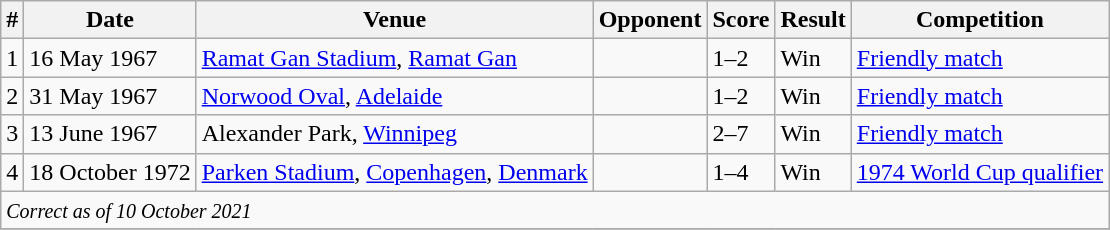<table class="wikitable">
<tr>
<th>#</th>
<th>Date</th>
<th>Venue</th>
<th>Opponent</th>
<th>Score</th>
<th>Result</th>
<th>Competition</th>
</tr>
<tr>
<td>1</td>
<td>16 May 1967</td>
<td><a href='#'>Ramat Gan Stadium</a>, <a href='#'>Ramat Gan</a></td>
<td></td>
<td>1–2</td>
<td>Win</td>
<td><a href='#'>Friendly match</a></td>
</tr>
<tr>
<td>2</td>
<td>31 May 1967</td>
<td><a href='#'>Norwood Oval</a>, <a href='#'>Adelaide</a></td>
<td></td>
<td>1–2</td>
<td>Win</td>
<td><a href='#'>Friendly match</a></td>
</tr>
<tr>
<td>3</td>
<td>13 June 1967</td>
<td>Alexander Park, <a href='#'>Winnipeg</a></td>
<td></td>
<td>2–7</td>
<td>Win</td>
<td><a href='#'>Friendly match</a></td>
</tr>
<tr>
<td>4</td>
<td>18 October 1972</td>
<td><a href='#'>Parken Stadium</a>, <a href='#'>Copenhagen</a>, <a href='#'>Denmark</a></td>
<td></td>
<td>1–4</td>
<td>Win</td>
<td><a href='#'>1974 World Cup qualifier</a></td>
</tr>
<tr>
<td colspan="12"><small><em>Correct as of 10 October 2021</em></small></td>
</tr>
<tr>
</tr>
</table>
